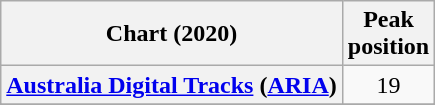<table class="wikitable sortable plainrowheaders" style="text-align:center">
<tr>
<th scope="col">Chart (2020)</th>
<th scope="col">Peak <br>position</th>
</tr>
<tr>
<th scope="row"><a href='#'>Australia Digital Tracks</a> (<a href='#'>ARIA</a>)</th>
<td>19</td>
</tr>
<tr>
</tr>
<tr>
</tr>
</table>
